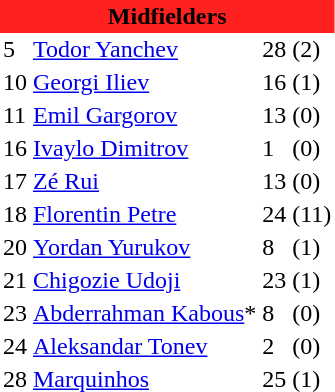<table class="toccolours" border="0" cellpadding="2" cellspacing="0" align="left" style="margin:0.5em;">
<tr>
<th colspan="4" align="center" bgcolor="#FF2020"><span>Midfielders</span></th>
</tr>
<tr>
<td>5</td>
<td> <a href='#'>Todor Yanchev</a></td>
<td>28</td>
<td>(2)</td>
</tr>
<tr>
<td>10</td>
<td> <a href='#'>Georgi Iliev</a></td>
<td>16</td>
<td>(1)</td>
</tr>
<tr>
<td>11</td>
<td> <a href='#'>Emil Gargorov</a></td>
<td>13</td>
<td>(0)</td>
</tr>
<tr>
<td>16</td>
<td> <a href='#'>Ivaylo Dimitrov</a></td>
<td>1</td>
<td>(0)</td>
</tr>
<tr>
<td>17</td>
<td> <a href='#'>Zé Rui</a></td>
<td>13</td>
<td>(0)</td>
</tr>
<tr>
<td>18</td>
<td> <a href='#'>Florentin Petre</a></td>
<td>24</td>
<td>(11)</td>
</tr>
<tr>
<td>20</td>
<td> <a href='#'>Yordan Yurukov</a></td>
<td>8</td>
<td>(1)</td>
</tr>
<tr>
<td>21</td>
<td> <a href='#'>Chigozie Udoji</a></td>
<td>23</td>
<td>(1)</td>
</tr>
<tr>
<td>23</td>
<td> <a href='#'>Abderrahman Kabous</a>*</td>
<td>8</td>
<td>(0)</td>
</tr>
<tr>
<td>24</td>
<td> <a href='#'>Aleksandar Tonev</a></td>
<td>2</td>
<td>(0)</td>
</tr>
<tr>
<td>28</td>
<td> <a href='#'>Marquinhos</a></td>
<td>25</td>
<td>(1)</td>
</tr>
<tr>
</tr>
</table>
